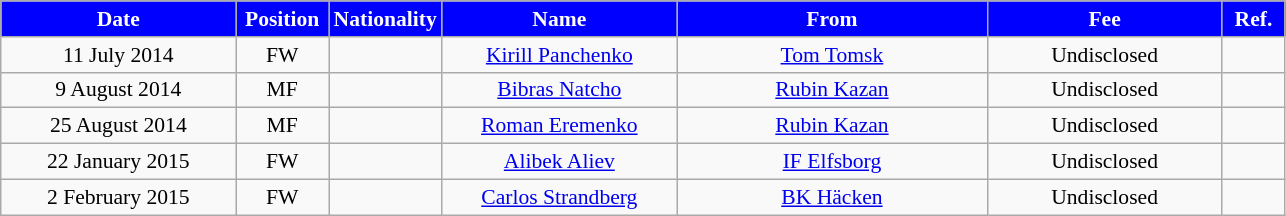<table class="wikitable"  style="text-align:center; font-size:90%; ">
<tr>
<th style="background:#00f; color:white; width:150px;">Date</th>
<th style="background:#00f; color:white; width:55px;">Position</th>
<th style="background:#00f; color:white; width:505x;">Nationality</th>
<th style="background:#00f; color:white; width:150px;">Name</th>
<th style="background:#00f; color:white; width:200px;">From</th>
<th style="background:#00f; color:white; width:150px;">Fee</th>
<th style="background:#00f; color:white; width:35px;">Ref.</th>
</tr>
<tr>
<td>11 July 2014</td>
<td>FW</td>
<td></td>
<td><a href='#'>Kirill Panchenko</a></td>
<td><a href='#'>Tom Tomsk</a></td>
<td>Undisclosed</td>
<td></td>
</tr>
<tr>
<td>9 August 2014</td>
<td>MF</td>
<td></td>
<td><a href='#'>Bibras Natcho</a></td>
<td><a href='#'>Rubin Kazan</a></td>
<td>Undisclosed</td>
<td></td>
</tr>
<tr>
<td>25 August 2014</td>
<td>MF</td>
<td></td>
<td><a href='#'>Roman Eremenko</a></td>
<td><a href='#'>Rubin Kazan</a></td>
<td>Undisclosed</td>
<td></td>
</tr>
<tr>
<td>22 January 2015</td>
<td>FW</td>
<td></td>
<td><a href='#'>Alibek Aliev</a></td>
<td><a href='#'>IF Elfsborg</a></td>
<td>Undisclosed</td>
<td></td>
</tr>
<tr>
<td>2 February 2015</td>
<td>FW</td>
<td></td>
<td><a href='#'>Carlos Strandberg</a></td>
<td><a href='#'>BK Häcken</a></td>
<td>Undisclosed</td>
<td></td>
</tr>
</table>
